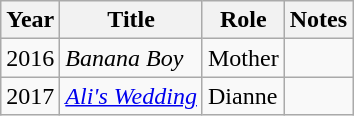<table class="wikitable sortable">
<tr>
<th>Year</th>
<th>Title</th>
<th>Role</th>
<th class="unsortable">Notes</th>
</tr>
<tr>
<td>2016</td>
<td><em>Banana Boy</em></td>
<td>Mother</td>
<td></td>
</tr>
<tr>
<td>2017</td>
<td><em><a href='#'>Ali's Wedding</a></em></td>
<td>Dianne</td>
<td></td>
</tr>
</table>
